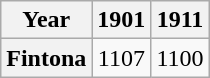<table class="wikitable" style="text-align: center;">
<tr>
<th scope="col">Year</th>
<th scope="col">1901</th>
<th scope="col">1911</th>
</tr>
<tr>
<th scope="row">Fintona</th>
<td>1107</td>
<td>1100</td>
</tr>
</table>
